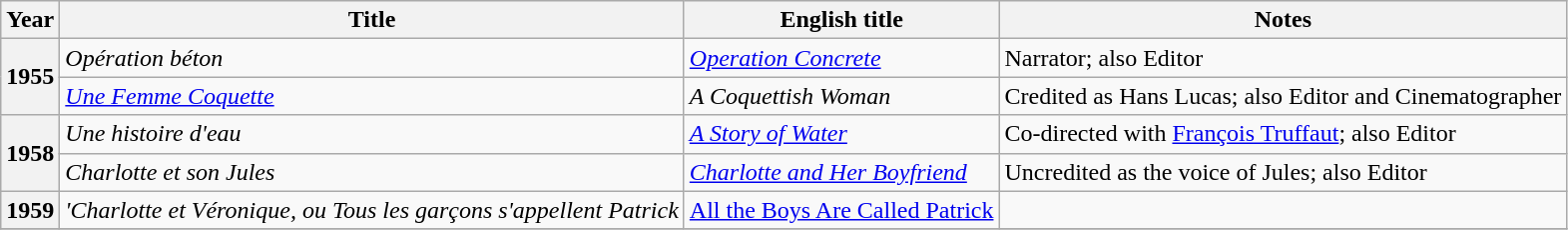<table class="wikitable sortable plainrowheaders">
<tr>
<th>Year</th>
<th scope="col">Title</th>
<th>English title</th>
<th scope="col" class="unsortable">Notes</th>
</tr>
<tr>
<th rowspan="2">1955</th>
<td scope="row"><em>Opération béton</em></td>
<td><em><a href='#'>Operation Concrete</a></em></td>
<td>Narrator; also Editor</td>
</tr>
<tr>
<td scope="row"><em><a href='#'>Une Femme Coquette</a></em></td>
<td><em>A Coquettish Woman</em></td>
<td>Credited as Hans Lucas; also Editor and Cinematographer</td>
</tr>
<tr>
<th rowspan="2">1958</th>
<td scope="row"><em>Une histoire d'eau</em></td>
<td><em><a href='#'>A Story of Water</a></em></td>
<td>Co-directed with <a href='#'>François Truffaut</a>; also Editor</td>
</tr>
<tr>
<td scope="row"><em>Charlotte et son Jules</em></td>
<td><em><a href='#'>Charlotte and Her Boyfriend</a></em></td>
<td>Uncredited as the voice of Jules; also Editor</td>
</tr>
<tr>
<th>1959</th>
<td scope="row"><em>'Charlotte et Véronique, ou Tous les garçons s'appellent Patrick<strong></td>
<td></em><a href='#'>All the Boys Are Called Patrick</a><em></td>
<td></td>
</tr>
<tr>
</tr>
</table>
